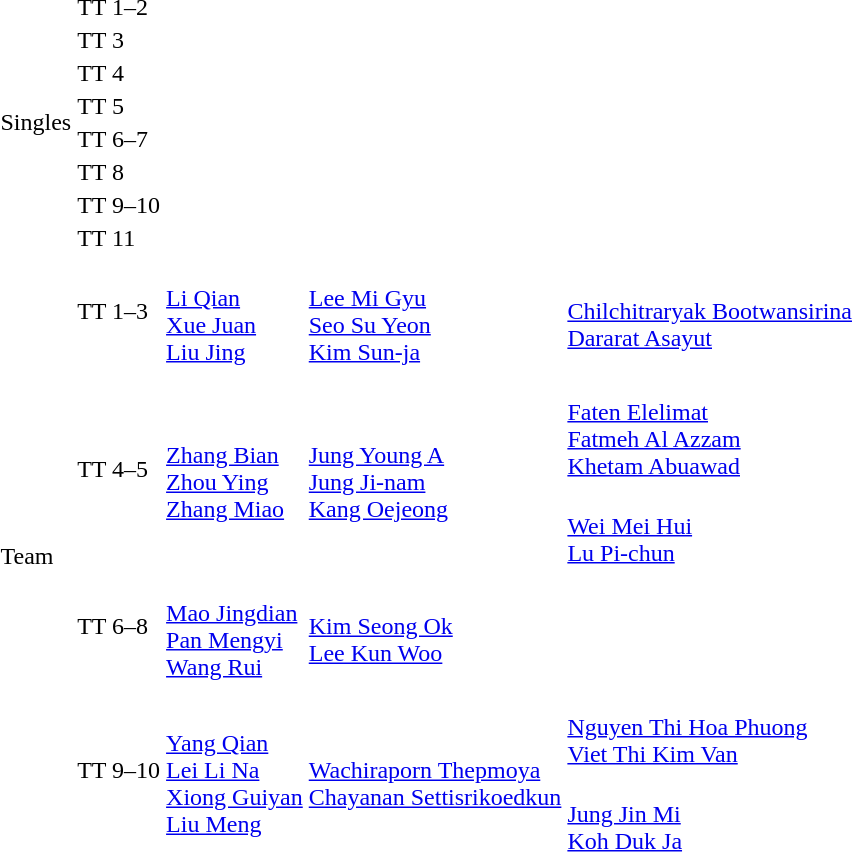<table>
<tr>
<td rowspan=15>Singles</td>
<td>TT 1–2</td>
<td></td>
<td></td>
<td></td>
</tr>
<tr>
<td rowspan=2>TT 3</td>
<td rowspan=2></td>
<td rowspan=2></td>
<td></td>
</tr>
<tr>
<td></td>
</tr>
<tr>
<td rowspan=2>TT 4</td>
<td rowspan=2></td>
<td rowspan=2></td>
<td></td>
</tr>
<tr>
<td></td>
</tr>
<tr>
<td rowspan=2>TT 5</td>
<td rowspan=2></td>
<td rowspan=2></td>
<td></td>
</tr>
<tr>
<td></td>
</tr>
<tr>
<td rowspan=2>TT 6–7</td>
<td rowspan=2></td>
<td rowspan=2></td>
<td></td>
</tr>
<tr>
<td></td>
</tr>
<tr>
<td rowspan=2>TT 8</td>
<td rowspan=2></td>
<td rowspan=2></td>
<td></td>
</tr>
<tr>
<td></td>
</tr>
<tr>
<td rowspan=2>TT 9–10</td>
<td rowspan=2></td>
<td rowspan=2></td>
<td></td>
</tr>
<tr>
<td></td>
</tr>
<tr>
<td rowspan=2>TT 11</td>
<td rowspan=2></td>
<td rowspan=2></td>
<td></td>
</tr>
<tr>
<td></td>
</tr>
<tr>
<td rowspan=6>Team</td>
<td>TT 1–3</td>
<td><br><a href='#'>Li Qian</a><br><a href='#'>Xue Juan</a><br><a href='#'>Liu Jing</a></td>
<td><br><a href='#'>Lee Mi Gyu</a><br><a href='#'>Seo Su Yeon</a><br><a href='#'>Kim Sun-ja</a></td>
<td><br><a href='#'>Chilchitraryak Bootwansirina</a><br><a href='#'>Dararat Asayut</a></td>
</tr>
<tr>
<td rowspan=2>TT 4–5</td>
<td rowspan=2><br><a href='#'>Zhang Bian</a><br><a href='#'>Zhou Ying</a><br><a href='#'>Zhang Miao</a></td>
<td rowspan=2><br><a href='#'>Jung Young A</a><br><a href='#'>Jung Ji-nam</a><br><a href='#'>Kang Oejeong</a></td>
<td><br><a href='#'>Faten Elelimat</a><br><a href='#'>Fatmeh Al Azzam</a><br><a href='#'>Khetam Abuawad</a></td>
</tr>
<tr>
<td><br><a href='#'>Wei Mei Hui</a><br><a href='#'>Lu Pi-chun</a></td>
</tr>
<tr>
<td>TT 6–8</td>
<td><br><a href='#'>Mao Jingdian</a><br><a href='#'>Pan Mengyi</a><br><a href='#'>Wang Rui</a></td>
<td><br><a href='#'>Kim Seong Ok</a><br><a href='#'>Lee Kun Woo</a></td>
<td></td>
</tr>
<tr>
<td rowspan=2>TT 9–10</td>
<td rowspan=2><br><a href='#'>Yang Qian</a><br><a href='#'>Lei Li Na</a><br><a href='#'>Xiong Guiyan</a><br><a href='#'>Liu Meng</a></td>
<td rowspan=2><br><a href='#'>Wachiraporn Thepmoya</a><br><a href='#'>Chayanan Settisrikoedkun</a></td>
<td><br><a href='#'>Nguyen Thi Hoa Phuong</a><br><a href='#'>Viet Thi Kim Van</a></td>
</tr>
<tr>
<td><br><a href='#'>Jung Jin Mi</a><br><a href='#'>Koh Duk Ja</a></td>
</tr>
</table>
